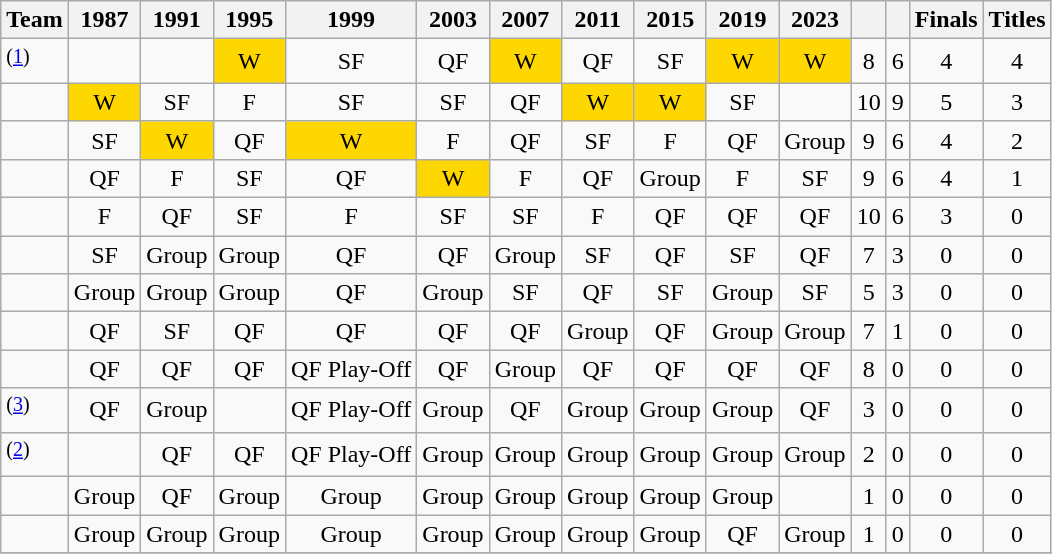<table class="wikitable sortable" style="text-align:center">
<tr>
<th>Team</th>
<th>1987</th>
<th>1991</th>
<th>1995</th>
<th>1999</th>
<th>2003</th>
<th>2007</th>
<th>2011</th>
<th>2015</th>
<th>2019</th>
<th>2023</th>
<th></th>
<th></th>
<th>Finals</th>
<th>Titles</th>
</tr>
<tr>
<td align=left><sup>(<a href='#'>1</a>)</sup></td>
<td></td>
<td></td>
<td style="background:gold;">W</td>
<td>SF</td>
<td>QF</td>
<td style="background:gold;">W</td>
<td>QF</td>
<td>SF</td>
<td style="background:gold;">W</td>
<td style="background:gold;">W</td>
<td>8</td>
<td>6</td>
<td>4</td>
<td>4</td>
</tr>
<tr>
<td align=left></td>
<td style="background:gold;">W</td>
<td>SF</td>
<td>F</td>
<td>SF</td>
<td>SF</td>
<td>QF</td>
<td style="background:gold;">W</td>
<td style="background:gold;">W</td>
<td>SF</td>
<td></td>
<td>10</td>
<td>9</td>
<td>5</td>
<td>3</td>
</tr>
<tr>
<td align=left></td>
<td>SF</td>
<td style="background:gold;">W</td>
<td>QF</td>
<td style="background:gold;">W</td>
<td>F</td>
<td>QF</td>
<td>SF</td>
<td>F</td>
<td>QF</td>
<td>Group</td>
<td>9</td>
<td>6</td>
<td>4</td>
<td>2</td>
</tr>
<tr>
<td align=left></td>
<td>QF</td>
<td>F</td>
<td>SF</td>
<td>QF</td>
<td style="background:gold;">W</td>
<td>F</td>
<td>QF</td>
<td>Group</td>
<td>F</td>
<td>SF</td>
<td>9</td>
<td>6</td>
<td>4</td>
<td>1</td>
</tr>
<tr>
<td align=left></td>
<td>F</td>
<td>QF</td>
<td>SF</td>
<td>F</td>
<td>SF</td>
<td>SF</td>
<td>F</td>
<td>QF</td>
<td>QF</td>
<td>QF</td>
<td>10</td>
<td>6</td>
<td>3</td>
<td>0</td>
</tr>
<tr>
<td align=left></td>
<td>SF</td>
<td>Group</td>
<td>Group</td>
<td>QF</td>
<td>QF</td>
<td>Group</td>
<td>SF</td>
<td>QF</td>
<td>SF</td>
<td>QF</td>
<td>7</td>
<td>3</td>
<td>0</td>
<td>0</td>
</tr>
<tr>
<td align=left></td>
<td>Group</td>
<td>Group</td>
<td>Group</td>
<td>QF</td>
<td>Group</td>
<td>SF</td>
<td>QF</td>
<td>SF</td>
<td>Group</td>
<td>SF</td>
<td>5</td>
<td>3</td>
<td>0</td>
<td>0</td>
</tr>
<tr>
<td align=left></td>
<td>QF</td>
<td>SF</td>
<td>QF</td>
<td>QF</td>
<td>QF</td>
<td>QF</td>
<td>Group</td>
<td>QF</td>
<td>Group</td>
<td>Group</td>
<td>7</td>
<td>1</td>
<td>0</td>
<td>0</td>
</tr>
<tr>
<td align=left></td>
<td>QF</td>
<td>QF</td>
<td>QF</td>
<td>QF Play-Off</td>
<td>QF</td>
<td>Group</td>
<td>QF</td>
<td>QF</td>
<td>QF</td>
<td>QF</td>
<td>8</td>
<td>0</td>
<td>0</td>
<td>0</td>
</tr>
<tr>
<td align=left><sup>(<a href='#'>3</a>)</sup></td>
<td>QF</td>
<td>Group</td>
<td></td>
<td>QF Play-Off</td>
<td>Group</td>
<td>QF</td>
<td>Group</td>
<td>Group</td>
<td>Group</td>
<td>QF</td>
<td>3</td>
<td>0</td>
<td>0</td>
<td>0</td>
</tr>
<tr>
<td align=left><sup>(<a href='#'>2</a>)</sup></td>
<td></td>
<td>QF</td>
<td>QF</td>
<td>QF Play-Off</td>
<td>Group</td>
<td>Group</td>
<td>Group</td>
<td>Group</td>
<td>Group</td>
<td>Group</td>
<td>2</td>
<td>0</td>
<td>0</td>
<td>0</td>
</tr>
<tr>
<td align=left></td>
<td>Group</td>
<td>QF</td>
<td>Group</td>
<td>Group</td>
<td>Group</td>
<td>Group</td>
<td>Group</td>
<td>Group</td>
<td>Group</td>
<td></td>
<td>1</td>
<td>0</td>
<td>0</td>
<td>0</td>
</tr>
<tr>
<td align=left></td>
<td>Group</td>
<td>Group</td>
<td>Group</td>
<td>Group</td>
<td>Group</td>
<td>Group</td>
<td>Group</td>
<td>Group</td>
<td>QF</td>
<td>Group</td>
<td>1</td>
<td>0</td>
<td>0</td>
<td>0</td>
</tr>
<tr>
</tr>
</table>
